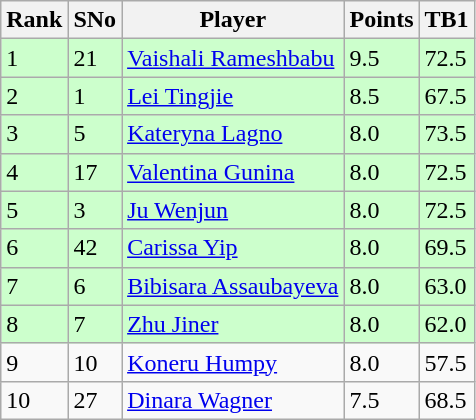<table class="wikitable sortable">
<tr>
<th>Rank</th>
<th>SNo</th>
<th>Player</th>
<th>Points</th>
<th>TB1</th>
</tr>
<tr style="background:#ccffcc;">
<td>1</td>
<td>21</td>
<td> <a href='#'>Vaishali Rameshbabu</a></td>
<td>9.5</td>
<td>72.5</td>
</tr>
<tr style="background:#ccffcc;">
<td>2</td>
<td>1</td>
<td> <a href='#'>Lei Tingjie</a></td>
<td>8.5</td>
<td>67.5</td>
</tr>
<tr style="background:#ccffcc;">
<td>3</td>
<td>5</td>
<td> <a href='#'>Kateryna Lagno</a></td>
<td>8.0</td>
<td>73.5</td>
</tr>
<tr style="background:#ccffcc;">
<td>4</td>
<td>17</td>
<td> <a href='#'>Valentina Gunina</a></td>
<td>8.0</td>
<td>72.5</td>
</tr>
<tr style="background:#ccffcc;">
<td>5</td>
<td>3</td>
<td> <a href='#'>Ju Wenjun</a></td>
<td>8.0</td>
<td>72.5</td>
</tr>
<tr style="background:#ccffcc;">
<td>6</td>
<td>42</td>
<td> <a href='#'>Carissa Yip</a></td>
<td>8.0</td>
<td>69.5</td>
</tr>
<tr style="background:#ccffcc;">
<td>7</td>
<td>6</td>
<td> <a href='#'>Bibisara Assaubayeva</a></td>
<td>8.0</td>
<td>63.0</td>
</tr>
<tr style="background:#ccffcc;">
<td>8</td>
<td>7</td>
<td> <a href='#'>Zhu Jiner</a></td>
<td>8.0</td>
<td>62.0</td>
</tr>
<tr>
<td>9</td>
<td>10</td>
<td> <a href='#'>Koneru Humpy</a></td>
<td>8.0</td>
<td>57.5</td>
</tr>
<tr>
<td>10</td>
<td>27</td>
<td> <a href='#'>Dinara Wagner</a></td>
<td>7.5</td>
<td>68.5</td>
</tr>
</table>
